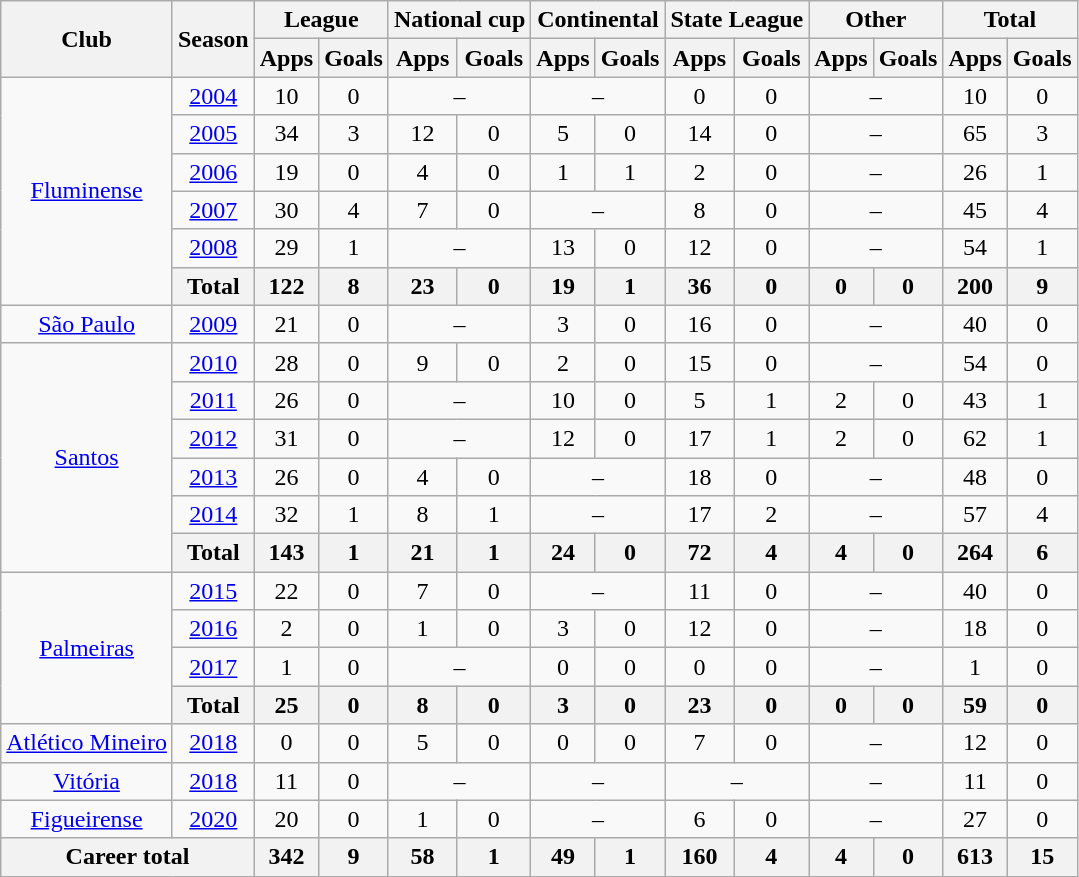<table class="wikitable" style="text-align:center">
<tr>
<th rowspan="2">Club</th>
<th rowspan="2">Season</th>
<th colspan="2">League</th>
<th colspan="2">National cup</th>
<th colspan="2">Continental</th>
<th colspan="2">State League</th>
<th colspan="2">Other</th>
<th colspan="2">Total</th>
</tr>
<tr>
<th>Apps</th>
<th>Goals</th>
<th>Apps</th>
<th>Goals</th>
<th>Apps</th>
<th>Goals</th>
<th>Apps</th>
<th>Goals</th>
<th>Apps</th>
<th>Goals</th>
<th>Apps</th>
<th>Goals</th>
</tr>
<tr>
<td rowspan="6"><a href='#'>Fluminense</a></td>
<td><a href='#'>2004</a></td>
<td>10</td>
<td>0</td>
<td colspan="2">–</td>
<td colspan="2">–</td>
<td>0</td>
<td>0</td>
<td colspan="2">–</td>
<td>10</td>
<td>0</td>
</tr>
<tr>
<td><a href='#'>2005</a></td>
<td>34</td>
<td>3</td>
<td>12</td>
<td>0</td>
<td>5</td>
<td>0</td>
<td>14</td>
<td>0</td>
<td colspan="2">–</td>
<td>65</td>
<td>3</td>
</tr>
<tr>
<td><a href='#'>2006</a></td>
<td>19</td>
<td>0</td>
<td>4</td>
<td>0</td>
<td>1</td>
<td>1</td>
<td>2</td>
<td>0</td>
<td colspan="2">–</td>
<td>26</td>
<td>1</td>
</tr>
<tr>
<td><a href='#'>2007</a></td>
<td>30</td>
<td>4</td>
<td>7</td>
<td>0</td>
<td colspan="2">–</td>
<td>8</td>
<td>0</td>
<td colspan="2">–</td>
<td>45</td>
<td>4</td>
</tr>
<tr>
<td><a href='#'>2008</a></td>
<td>29</td>
<td>1</td>
<td colspan="2">–</td>
<td>13</td>
<td>0</td>
<td>12</td>
<td>0</td>
<td colspan="2">–</td>
<td>54</td>
<td>1</td>
</tr>
<tr>
<th>Total</th>
<th>122</th>
<th>8</th>
<th>23</th>
<th>0</th>
<th>19</th>
<th>1</th>
<th>36</th>
<th>0</th>
<th>0</th>
<th>0</th>
<th>200</th>
<th>9</th>
</tr>
<tr>
<td><a href='#'>São Paulo</a></td>
<td><a href='#'>2009</a></td>
<td>21</td>
<td>0</td>
<td colspan="2">–</td>
<td>3</td>
<td>0</td>
<td>16</td>
<td>0</td>
<td colspan="2">–</td>
<td>40</td>
<td>0</td>
</tr>
<tr>
<td rowspan="6"><a href='#'>Santos</a></td>
<td><a href='#'>2010</a></td>
<td>28</td>
<td>0</td>
<td>9</td>
<td>0</td>
<td>2</td>
<td>0</td>
<td>15</td>
<td>0</td>
<td colspan="2">–</td>
<td>54</td>
<td>0</td>
</tr>
<tr>
<td><a href='#'>2011</a></td>
<td>26</td>
<td>0</td>
<td colspan="2">–</td>
<td>10</td>
<td>0</td>
<td>5</td>
<td>1</td>
<td>2</td>
<td>0</td>
<td>43</td>
<td>1</td>
</tr>
<tr>
<td><a href='#'>2012</a></td>
<td>31</td>
<td>0</td>
<td colspan="2">–</td>
<td>12</td>
<td>0</td>
<td>17</td>
<td>1</td>
<td>2</td>
<td>0</td>
<td>62</td>
<td>1</td>
</tr>
<tr>
<td><a href='#'>2013</a></td>
<td>26</td>
<td>0</td>
<td>4</td>
<td>0</td>
<td colspan="2">–</td>
<td>18</td>
<td>0</td>
<td colspan="2">–</td>
<td>48</td>
<td>0</td>
</tr>
<tr>
<td><a href='#'>2014</a></td>
<td>32</td>
<td>1</td>
<td>8</td>
<td>1</td>
<td colspan="2">–</td>
<td>17</td>
<td>2</td>
<td colspan="2">–</td>
<td>57</td>
<td>4</td>
</tr>
<tr>
<th>Total</th>
<th>143</th>
<th>1</th>
<th>21</th>
<th>1</th>
<th>24</th>
<th>0</th>
<th>72</th>
<th>4</th>
<th>4</th>
<th>0</th>
<th>264</th>
<th>6</th>
</tr>
<tr>
<td rowspan="4"><a href='#'>Palmeiras</a></td>
<td><a href='#'>2015</a></td>
<td>22</td>
<td>0</td>
<td>7</td>
<td>0</td>
<td colspan="2">–</td>
<td>11</td>
<td>0</td>
<td colspan="2">–</td>
<td>40</td>
<td>0</td>
</tr>
<tr>
<td><a href='#'>2016</a></td>
<td>2</td>
<td>0</td>
<td>1</td>
<td>0</td>
<td>3</td>
<td>0</td>
<td>12</td>
<td>0</td>
<td colspan="2">–</td>
<td>18</td>
<td>0</td>
</tr>
<tr>
<td><a href='#'>2017</a></td>
<td>1</td>
<td>0</td>
<td colspan="2">–</td>
<td>0</td>
<td>0</td>
<td>0</td>
<td>0</td>
<td colspan="2">–</td>
<td>1</td>
<td>0</td>
</tr>
<tr>
<th>Total</th>
<th>25</th>
<th>0</th>
<th>8</th>
<th>0</th>
<th>3</th>
<th>0</th>
<th>23</th>
<th>0</th>
<th>0</th>
<th>0</th>
<th>59</th>
<th>0</th>
</tr>
<tr>
<td><a href='#'>Atlético Mineiro</a></td>
<td><a href='#'>2018</a></td>
<td>0</td>
<td>0</td>
<td>5</td>
<td>0</td>
<td>0</td>
<td>0</td>
<td>7</td>
<td>0</td>
<td colspan="2">–</td>
<td>12</td>
<td>0</td>
</tr>
<tr>
<td><a href='#'>Vitória</a></td>
<td><a href='#'>2018</a></td>
<td>11</td>
<td>0</td>
<td colspan="2">–</td>
<td colspan="2">–</td>
<td colspan="2">–</td>
<td colspan="2">–</td>
<td>11</td>
<td>0</td>
</tr>
<tr>
<td><a href='#'>Figueirense</a></td>
<td><a href='#'>2020</a></td>
<td>20</td>
<td>0</td>
<td>1</td>
<td>0</td>
<td colspan="2">–</td>
<td>6</td>
<td>0</td>
<td colspan="2">–</td>
<td>27</td>
<td>0</td>
</tr>
<tr>
<th colspan="2">Career total</th>
<th>342</th>
<th>9</th>
<th>58</th>
<th>1</th>
<th>49</th>
<th>1</th>
<th>160</th>
<th>4</th>
<th>4</th>
<th>0</th>
<th>613</th>
<th>15</th>
</tr>
</table>
